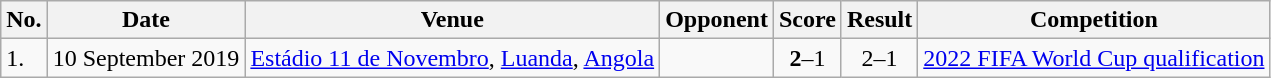<table class="wikitable">
<tr>
<th>No.</th>
<th>Date</th>
<th>Venue</th>
<th>Opponent</th>
<th>Score</th>
<th>Result</th>
<th>Competition</th>
</tr>
<tr>
<td>1.</td>
<td>10 September 2019</td>
<td><a href='#'>Estádio 11 de Novembro</a>, <a href='#'>Luanda</a>, <a href='#'>Angola</a></td>
<td></td>
<td align=center><strong>2</strong>–1</td>
<td align=center>2–1</td>
<td><a href='#'>2022 FIFA World Cup qualification</a></td>
</tr>
</table>
